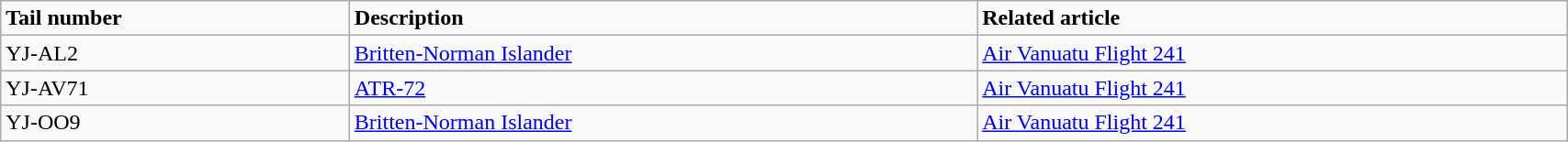<table class="wikitable" width="90%">
<tr>
<td><strong>Tail number</strong></td>
<td><strong>Description</strong></td>
<td><strong>Related article</strong></td>
</tr>
<tr>
<td>YJ-AL2</td>
<td><a href='#'>Britten-Norman Islander</a></td>
<td><a href='#'>Air Vanuatu Flight 241</a></td>
</tr>
<tr>
<td>YJ-AV71</td>
<td><a href='#'>ATR-72</a></td>
<td><a href='#'>Air Vanuatu Flight 241</a></td>
</tr>
<tr>
<td>YJ-OO9</td>
<td><a href='#'>Britten-Norman Islander</a></td>
<td><a href='#'>Air Vanuatu Flight 241</a></td>
</tr>
</table>
